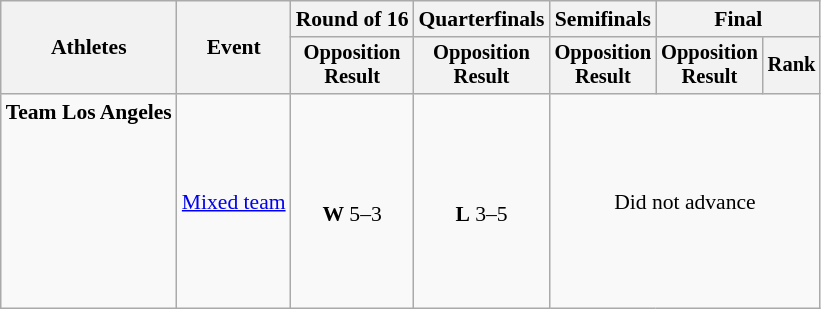<table class="wikitable" style="font-size:90%">
<tr>
<th rowspan=2>Athletes</th>
<th rowspan=2>Event</th>
<th>Round of 16</th>
<th>Quarterfinals</th>
<th>Semifinals</th>
<th colspan=2>Final</th>
</tr>
<tr style="font-size:95%">
<th>Opposition<br>Result</th>
<th>Opposition<br>Result</th>
<th>Opposition<br>Result</th>
<th>Opposition<br>Result</th>
<th>Rank</th>
</tr>
<tr align=center>
<td align=left><strong>Team Los Angeles</strong><br><br> <br><br><br><br><br><br></td>
<td rowspan=2 align=left><a href='#'>Mixed team</a></td>
<td><br><strong>W</strong> 5–3</td>
<td><br><strong>L</strong> 3–5</td>
<td colspan=3>Did not advance</td>
</tr>
</table>
